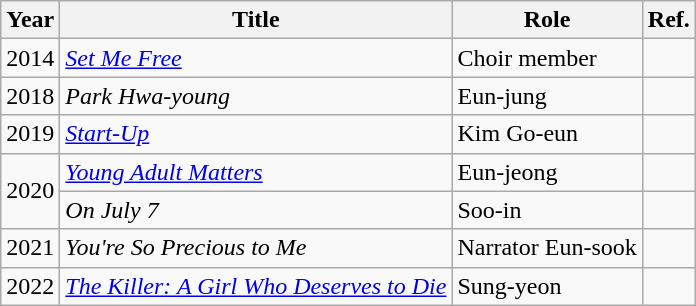<table class="wikitable">
<tr>
<th>Year</th>
<th>Title</th>
<th>Role</th>
<th>Ref.</th>
</tr>
<tr>
<td>2014</td>
<td><em><a href='#'>Set Me Free</a></em></td>
<td>Choir member</td>
<td></td>
</tr>
<tr>
<td>2018</td>
<td><em>Park Hwa-young</em></td>
<td>Eun-jung</td>
<td></td>
</tr>
<tr>
<td>2019</td>
<td><em><a href='#'>Start-Up</a></em></td>
<td>Kim Go-eun</td>
<td></td>
</tr>
<tr>
<td rowspan=2>2020</td>
<td><em><a href='#'>Young Adult Matters</a></em></td>
<td>Eun-jeong</td>
<td></td>
</tr>
<tr>
<td><em>On July 7</em></td>
<td>Soo-in</td>
<td></td>
</tr>
<tr>
<td>2021</td>
<td><em>You're So Precious to Me</em></td>
<td>Narrator Eun-sook</td>
<td></td>
</tr>
<tr>
<td>2022</td>
<td><em><a href='#'>The Killer: A Girl Who Deserves to Die</a></em></td>
<td>Sung-yeon</td>
<td></td>
</tr>
</table>
